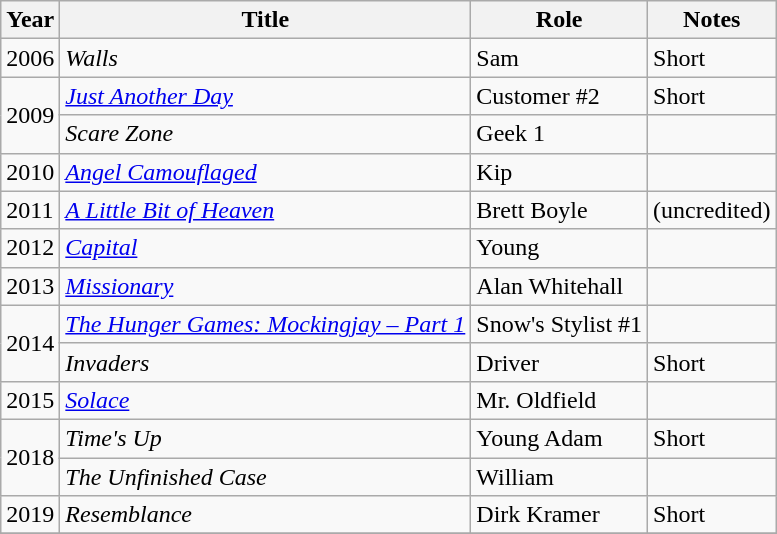<table class="wikitable">
<tr>
<th>Year</th>
<th>Title</th>
<th>Role</th>
<th>Notes</th>
</tr>
<tr>
<td>2006</td>
<td><em>Walls</em></td>
<td>Sam</td>
<td>Short</td>
</tr>
<tr>
<td rowspan="2">2009</td>
<td><em><a href='#'>Just Another Day</a></em></td>
<td>Customer #2</td>
<td>Short</td>
</tr>
<tr>
<td><em>Scare Zone</em></td>
<td>Geek 1</td>
<td></td>
</tr>
<tr>
<td>2010</td>
<td><em><a href='#'>Angel Camouflaged</a></em></td>
<td>Kip</td>
<td></td>
</tr>
<tr>
<td>2011</td>
<td><em><a href='#'>A Little Bit of Heaven</a></em></td>
<td>Brett Boyle</td>
<td>(uncredited)</td>
</tr>
<tr>
<td>2012</td>
<td><em><a href='#'>Capital</a></em></td>
<td>Young</td>
<td></td>
</tr>
<tr>
<td>2013</td>
<td><em><a href='#'>Missionary</a></em></td>
<td>Alan Whitehall</td>
<td></td>
</tr>
<tr>
<td rowspan="2">2014</td>
<td><em><a href='#'>The Hunger Games: Mockingjay – Part 1</a></em></td>
<td>Snow's Stylist #1</td>
<td></td>
</tr>
<tr>
<td><em>Invaders</em></td>
<td>Driver</td>
<td>Short</td>
</tr>
<tr>
<td>2015</td>
<td><em><a href='#'>Solace</a></em></td>
<td>Mr. Oldfield</td>
<td></td>
</tr>
<tr>
<td rowspan="2">2018</td>
<td><em>Time's Up</em></td>
<td>Young Adam</td>
<td>Short</td>
</tr>
<tr>
<td><em>The Unfinished Case</em></td>
<td>William</td>
<td></td>
</tr>
<tr>
<td>2019</td>
<td><em>Resemblance</em></td>
<td>Dirk Kramer</td>
<td>Short</td>
</tr>
<tr>
</tr>
</table>
